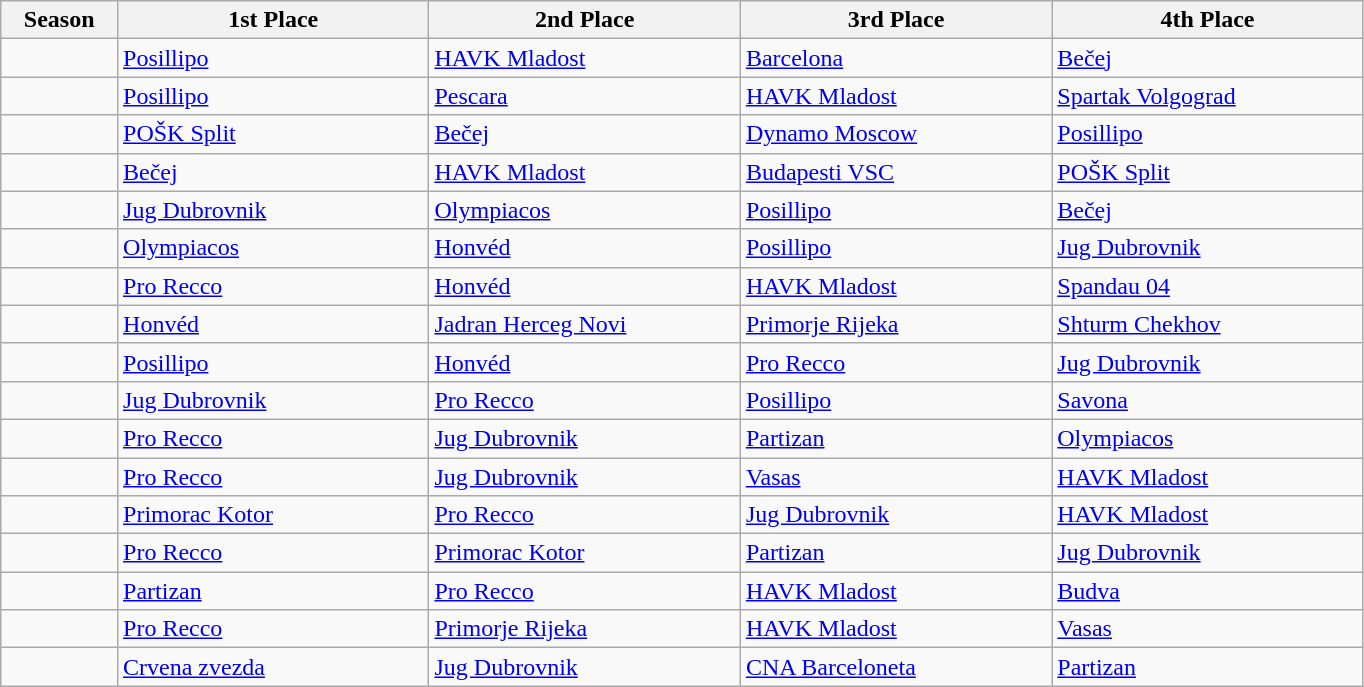<table class="wikitable">
<tr>
<th width=6%>Season</th>
<th width=16%>1st Place</th>
<th width=16%>2nd Place</th>
<th width=16%>3rd Place</th>
<th width=16%>4th Place</th>
</tr>
<tr>
<td></td>
<td> <a href='#'>Posillipo</a></td>
<td> <a href='#'>HAVK Mladost</a></td>
<td> <a href='#'>Barcelona</a></td>
<td> <a href='#'>Bečej</a></td>
</tr>
<tr>
<td></td>
<td> <a href='#'>Posillipo</a></td>
<td> <a href='#'>Pescara</a></td>
<td> <a href='#'>HAVK Mladost</a></td>
<td> <a href='#'>Spartak Volgograd</a></td>
</tr>
<tr>
<td></td>
<td> <a href='#'>POŠK Split</a></td>
<td> <a href='#'>Bečej</a></td>
<td> <a href='#'>Dynamo Moscow</a></td>
<td> <a href='#'>Posillipo</a></td>
</tr>
<tr>
<td></td>
<td> <a href='#'>Bečej</a></td>
<td> <a href='#'>HAVK Mladost</a></td>
<td> <a href='#'>Budapesti VSC</a></td>
<td> <a href='#'>POŠK Split</a></td>
</tr>
<tr>
<td></td>
<td> <a href='#'>Jug Dubrovnik</a></td>
<td> <a href='#'>Olympiacos</a></td>
<td> <a href='#'>Posillipo</a></td>
<td> <a href='#'>Bečej</a></td>
</tr>
<tr>
<td></td>
<td> <a href='#'>Olympiacos</a></td>
<td> <a href='#'>Honvéd</a></td>
<td> <a href='#'>Posillipo</a></td>
<td> <a href='#'>Jug Dubrovnik</a></td>
</tr>
<tr>
<td></td>
<td> <a href='#'>Pro Recco</a></td>
<td> <a href='#'>Honvéd</a></td>
<td> <a href='#'>HAVK Mladost</a></td>
<td> <a href='#'>Spandau 04</a></td>
</tr>
<tr>
<td></td>
<td> <a href='#'>Honvéd</a></td>
<td> <a href='#'>Jadran Herceg Novi</a></td>
<td> <a href='#'>Primorje Rijeka</a></td>
<td> <a href='#'>Shturm Chekhov</a></td>
</tr>
<tr>
<td></td>
<td> <a href='#'>Posillipo</a></td>
<td> <a href='#'>Honvéd</a></td>
<td> <a href='#'>Pro Recco</a></td>
<td> <a href='#'>Jug Dubrovnik</a></td>
</tr>
<tr>
<td></td>
<td> <a href='#'>Jug Dubrovnik</a></td>
<td> <a href='#'>Pro Recco</a></td>
<td> <a href='#'>Posillipo</a></td>
<td> <a href='#'>Savona</a></td>
</tr>
<tr>
<td></td>
<td> <a href='#'>Pro Recco</a></td>
<td> <a href='#'>Jug Dubrovnik</a></td>
<td> <a href='#'>Partizan</a></td>
<td> <a href='#'>Olympiacos</a></td>
</tr>
<tr>
<td></td>
<td> <a href='#'>Pro Recco</a></td>
<td> <a href='#'>Jug Dubrovnik</a></td>
<td> <a href='#'>Vasas</a></td>
<td> <a href='#'>HAVK Mladost</a></td>
</tr>
<tr>
<td></td>
<td> <a href='#'>Primorac Kotor</a></td>
<td> <a href='#'>Pro Recco</a></td>
<td> <a href='#'>Jug Dubrovnik</a></td>
<td> <a href='#'>HAVK Mladost</a></td>
</tr>
<tr>
<td></td>
<td> <a href='#'>Pro Recco</a></td>
<td> <a href='#'>Primorac Kotor</a></td>
<td> <a href='#'>Partizan</a></td>
<td> <a href='#'>Jug Dubrovnik</a></td>
</tr>
<tr>
<td></td>
<td> <a href='#'>Partizan</a></td>
<td> <a href='#'>Pro Recco</a></td>
<td> <a href='#'>HAVK Mladost</a></td>
<td> <a href='#'>Budva</a></td>
</tr>
<tr>
<td></td>
<td> <a href='#'>Pro Recco</a></td>
<td> <a href='#'>Primorje Rijeka</a></td>
<td> <a href='#'>HAVK Mladost</a></td>
<td> <a href='#'>Vasas</a></td>
</tr>
<tr>
<td></td>
<td> <a href='#'>Crvena zvezda</a></td>
<td> <a href='#'>Jug Dubrovnik</a></td>
<td> <a href='#'>CNA Barceloneta</a></td>
<td> <a href='#'>Partizan</a></td>
</tr>
</table>
